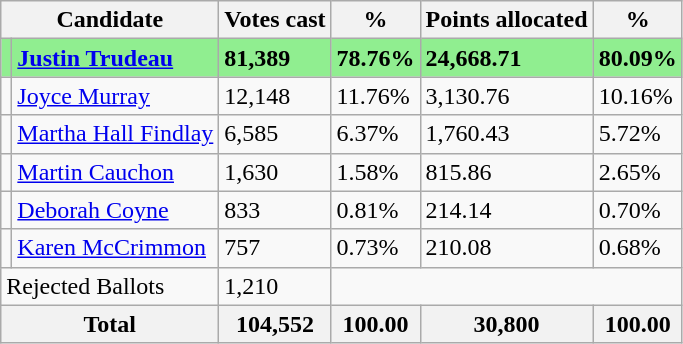<table class="wikitable">
<tr>
<th colspan="2">Candidate</th>
<th>Votes cast</th>
<th>%</th>
<th>Points allocated</th>
<th>%</th>
</tr>
<tr style="text-align:left;background:lightgreen;">
<td></td>
<td><a href='#'><strong>Justin Trudeau</strong></a></td>
<td><strong>81,389</strong></td>
<td><strong>78.76%</strong></td>
<td><strong>24,668.71</strong></td>
<td><strong>80.09%</strong></td>
</tr>
<tr style="text-align:left;">
<td></td>
<td><a href='#'>Joyce Murray</a></td>
<td>12,148</td>
<td>11.76%</td>
<td>3,130.76</td>
<td>10.16%</td>
</tr>
<tr style="text-align:left;">
<td></td>
<td><a href='#'>Martha Hall Findlay</a></td>
<td>6,585</td>
<td>6.37%</td>
<td>1,760.43</td>
<td>5.72%</td>
</tr>
<tr style="text-align:left;">
<td></td>
<td><a href='#'>Martin Cauchon</a></td>
<td>1,630</td>
<td>1.58%</td>
<td>815.86</td>
<td>2.65%</td>
</tr>
<tr style="text-align:left;">
<td></td>
<td><a href='#'>Deborah Coyne</a></td>
<td>833</td>
<td>0.81%</td>
<td>214.14</td>
<td>0.70%</td>
</tr>
<tr style="text-align:left;">
<td></td>
<td><a href='#'>Karen McCrimmon</a></td>
<td>757</td>
<td>0.73%</td>
<td>210.08</td>
<td>0.68%</td>
</tr>
<tr style="text-align:left;">
<td colspan="2">Rejected Ballots</td>
<td>1,210</td>
<td colspan="3"></td>
</tr>
<tr style="text-align:left;">
<th colspan="2">Total</th>
<th>104,552</th>
<th>100.00</th>
<th>30,800</th>
<th>100.00</th>
</tr>
</table>
